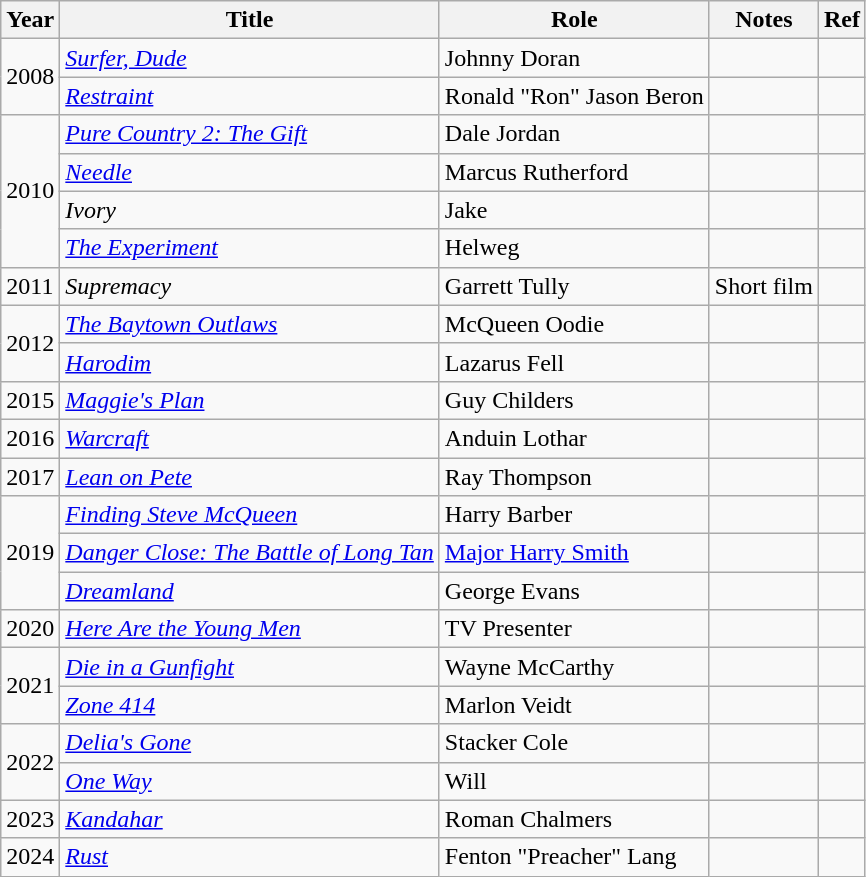<table class="wikitable sortable">
<tr>
<th>Year</th>
<th>Title</th>
<th>Role</th>
<th class="unsortable">Notes</th>
<th>Ref</th>
</tr>
<tr>
<td rowspan="2">2008</td>
<td><em><a href='#'>Surfer, Dude</a></em></td>
<td>Johnny Doran</td>
<td></td>
<td></td>
</tr>
<tr>
<td><em><a href='#'>Restraint</a></em></td>
<td>Ronald "Ron" Jason Beron</td>
<td></td>
<td></td>
</tr>
<tr>
<td rowspan="4">2010</td>
<td><em><a href='#'>Pure Country 2: The Gift</a></em></td>
<td>Dale Jordan</td>
<td></td>
<td></td>
</tr>
<tr>
<td><em><a href='#'>Needle</a></em></td>
<td>Marcus Rutherford</td>
<td></td>
<td></td>
</tr>
<tr>
<td><em>Ivory</em></td>
<td>Jake</td>
<td></td>
<td></td>
</tr>
<tr>
<td><em><a href='#'>The Experiment</a></em></td>
<td>Helweg</td>
<td></td>
<td></td>
</tr>
<tr>
<td>2011</td>
<td><em>Supremacy</em></td>
<td>Garrett Tully</td>
<td>Short film</td>
<td></td>
</tr>
<tr>
<td rowspan="2">2012</td>
<td><em><a href='#'>The Baytown Outlaws</a></em></td>
<td>McQueen Oodie</td>
<td></td>
<td></td>
</tr>
<tr>
<td><em><a href='#'>Harodim</a></em></td>
<td>Lazarus Fell</td>
<td></td>
<td></td>
</tr>
<tr>
<td>2015</td>
<td><em><a href='#'>Maggie's Plan</a></em></td>
<td>Guy Childers</td>
<td></td>
<td></td>
</tr>
<tr>
<td>2016</td>
<td><em><a href='#'>Warcraft</a></em></td>
<td>Anduin Lothar</td>
<td></td>
<td></td>
</tr>
<tr>
<td>2017</td>
<td><em><a href='#'>Lean on Pete</a></em></td>
<td>Ray Thompson</td>
<td></td>
<td></td>
</tr>
<tr>
<td rowspan="3">2019</td>
<td><em><a href='#'>Finding Steve McQueen</a></em></td>
<td>Harry Barber</td>
<td></td>
<td></td>
</tr>
<tr>
<td><em><a href='#'>Danger Close: The Battle of Long Tan</a></em></td>
<td><a href='#'>Major Harry Smith</a></td>
<td></td>
<td></td>
</tr>
<tr>
<td><em><a href='#'>Dreamland</a></em></td>
<td>George Evans</td>
<td></td>
<td></td>
</tr>
<tr>
<td>2020</td>
<td><em><a href='#'>Here Are the Young Men</a></em></td>
<td>TV Presenter</td>
<td></td>
<td></td>
</tr>
<tr>
<td rowspan="2">2021</td>
<td><em><a href='#'>Die in a Gunfight</a></em></td>
<td>Wayne McCarthy</td>
<td></td>
<td></td>
</tr>
<tr>
<td><em><a href='#'>Zone 414</a></em></td>
<td>Marlon Veidt</td>
<td></td>
<td></td>
</tr>
<tr>
<td rowspan="2">2022</td>
<td><em><a href='#'>Delia's Gone</a></em></td>
<td>Stacker Cole</td>
<td></td>
<td></td>
</tr>
<tr>
<td><em><a href='#'>One Way</a></em></td>
<td>Will</td>
<td></td>
<td></td>
</tr>
<tr>
<td>2023</td>
<td><em><a href='#'>Kandahar</a></em></td>
<td>Roman Chalmers</td>
<td></td>
<td></td>
</tr>
<tr>
<td>2024</td>
<td><em><a href='#'>Rust</a></em></td>
<td>Fenton "Preacher" Lang</td>
<td></td>
<td></td>
</tr>
</table>
